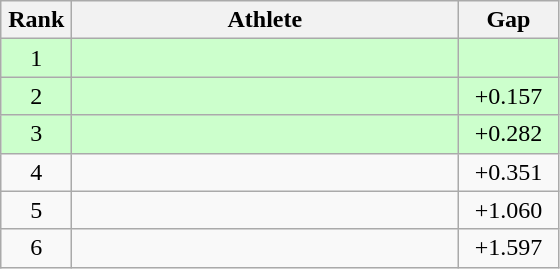<table class=wikitable style="text-align:center">
<tr>
<th width=40>Rank</th>
<th width=250>Athlete</th>
<th width=60>Gap</th>
</tr>
<tr bgcolor="ccffcc">
<td>1</td>
<td align=left></td>
<td></td>
</tr>
<tr bgcolor="ccffcc">
<td>2</td>
<td align=left></td>
<td>+0.157</td>
</tr>
<tr bgcolor="ccffcc">
<td>3</td>
<td align=left></td>
<td>+0.282</td>
</tr>
<tr>
<td>4</td>
<td align=left></td>
<td>+0.351</td>
</tr>
<tr>
<td>5</td>
<td align=left></td>
<td>+1.060</td>
</tr>
<tr>
<td>6</td>
<td align=left></td>
<td>+1.597</td>
</tr>
</table>
